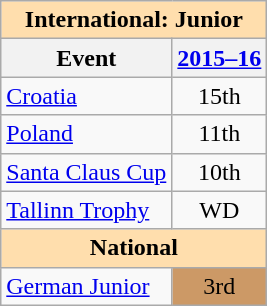<table class="wikitable" style="text-align:center">
<tr>
<th colspan="2" style="background:#ffdead; text-align:center;">International: Junior</th>
</tr>
<tr>
<th>Event</th>
<th><a href='#'>2015–16</a></th>
</tr>
<tr>
<td align=left> <a href='#'>Croatia</a></td>
<td>15th</td>
</tr>
<tr>
<td align=left> <a href='#'>Poland</a></td>
<td>11th</td>
</tr>
<tr>
<td align=left><a href='#'>Santa Claus Cup</a></td>
<td>10th</td>
</tr>
<tr>
<td align=left><a href='#'>Tallinn Trophy</a></td>
<td>WD</td>
</tr>
<tr>
<th colspan="2" style="background:#ffdead; text-align:center;">National</th>
</tr>
<tr>
<td align=left><a href='#'>German Junior</a></td>
<td bgcolor=cc9966>3rd</td>
</tr>
</table>
